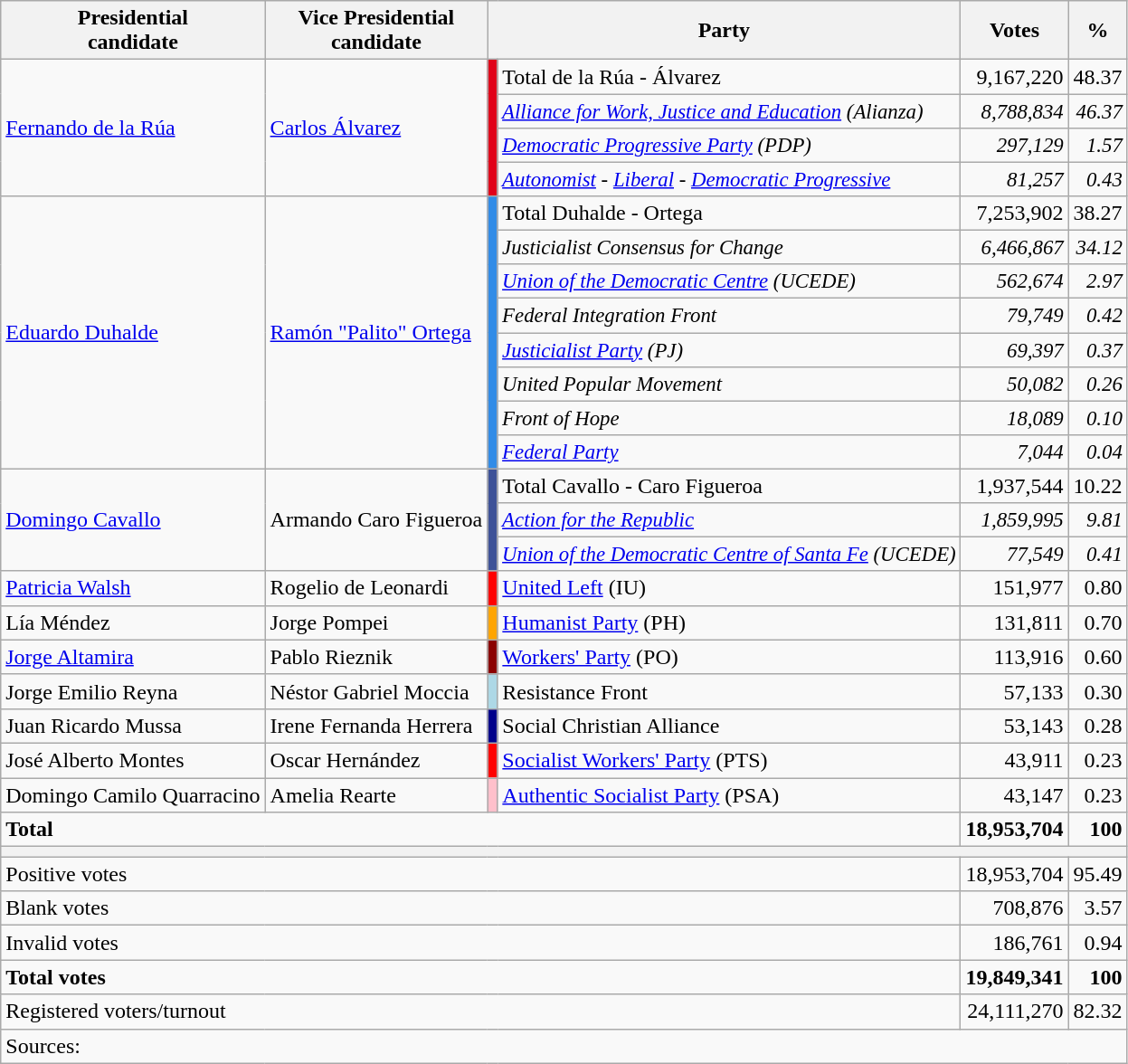<table class="wikitable" style="text-align:right;">
<tr>
<th>Presidential<br>candidate</th>
<th>Vice Presidential<br>candidate</th>
<th colspan=2>Party</th>
<th>Votes</th>
<th>%</th>
</tr>
<tr>
<td align=left rowspan=4><a href='#'>Fernando de la Rúa</a></td>
<td align=left rowspan=4><a href='#'>Carlos Álvarez</a></td>
<td bgcolor=#E10019 rowspan=4></td>
<td align=left>Total de la Rúa - Álvarez</td>
<td>9,167,220</td>
<td>48.37</td>
</tr>
<tr style="font-size: 95%; font-style: italic">
<td align=left><span><a href='#'>Alliance for Work, Justice and Education</a> (Alianza)</span></td>
<td>8,788,834</td>
<td>46.37</td>
</tr>
<tr style="font-size: 95%; font-style: italic">
<td align=left><span><a href='#'>Democratic Progressive Party</a> (PDP)</span></td>
<td>297,129</td>
<td>1.57</td>
</tr>
<tr style="font-size: 95%; font-style: italic">
<td align=left><span><a href='#'>Autonomist</a> - <a href='#'>Liberal</a> - <a href='#'>Democratic Progressive</a></span></td>
<td>81,257</td>
<td>0.43</td>
</tr>
<tr>
<td align=left rowspan=8><a href='#'>Eduardo Duhalde</a></td>
<td align=left rowspan=8><a href='#'>Ramón "Palito" Ortega</a></td>
<td bgcolor=#318CE7 rowspan=8></td>
<td align=left>Total Duhalde - Ortega</td>
<td>7,253,902</td>
<td>38.27</td>
</tr>
<tr style="font-size: 95%; font-style: italic">
<td align=left><span>Justicialist Consensus for Change</span></td>
<td>6,466,867</td>
<td>34.12</td>
</tr>
<tr style="font-size: 95%; font-style: italic">
<td align=left><span><a href='#'>Union of the Democratic Centre</a> (UCEDE)</span></td>
<td>562,674</td>
<td>2.97</td>
</tr>
<tr style="font-size: 95%; font-style: italic">
<td align=left><span>Federal Integration Front</span></td>
<td>79,749</td>
<td>0.42</td>
</tr>
<tr style="font-size: 95%; font-style: italic">
<td align=left><span><a href='#'>Justicialist Party</a> (PJ)</span></td>
<td>69,397</td>
<td>0.37</td>
</tr>
<tr style="font-size: 95%; font-style: italic">
<td align=left><span>United Popular Movement</span></td>
<td>50,082</td>
<td>0.26</td>
</tr>
<tr style="font-size: 95%; font-style: italic">
<td align=left><span>Front of Hope</span></td>
<td>18,089</td>
<td>0.10</td>
</tr>
<tr style="font-size: 95%; font-style: italic">
<td align=left><span><a href='#'>Federal Party</a></span></td>
<td>7,044</td>
<td>0.04</td>
</tr>
<tr>
<td align=left rowspan=3><a href='#'>Domingo Cavallo</a></td>
<td align=left rowspan=3>Armando Caro Figueroa</td>
<td bgcolor=#3E5298 rowspan=3></td>
<td align=left>Total Cavallo - Caro Figueroa</td>
<td>1,937,544</td>
<td>10.22</td>
</tr>
<tr style="font-size: 95%; font-style: italic">
<td align=left><span><a href='#'>Action for the Republic</a></span></td>
<td>1,859,995</td>
<td>9.81</td>
</tr>
<tr style="font-size: 95%; font-style: italic">
<td align=left><span><a href='#'>Union of the Democratic Centre of Santa Fe</a> (UCEDE)</span></td>
<td>77,549</td>
<td>0.41</td>
</tr>
<tr>
<td align=left><a href='#'>Patricia Walsh</a></td>
<td align=left>Rogelio de Leonardi</td>
<td bgcolor=red></td>
<td align=left><a href='#'>United Left</a> (IU)</td>
<td>151,977</td>
<td>0.80</td>
</tr>
<tr>
<td align=left>Lía Méndez</td>
<td align=left>Jorge Pompei</td>
<td bgcolor=orange></td>
<td align=left><a href='#'>Humanist Party</a> (PH)</td>
<td>131,811</td>
<td>0.70</td>
</tr>
<tr>
<td align=left><a href='#'>Jorge Altamira</a></td>
<td align=left>Pablo Rieznik</td>
<td bgcolor=darkred></td>
<td align=left><a href='#'>Workers' Party</a> (PO)</td>
<td>113,916</td>
<td>0.60</td>
</tr>
<tr>
<td align=left>Jorge Emilio Reyna</td>
<td align=left>Néstor Gabriel Moccia</td>
<td bgcolor=lightblue></td>
<td align=left>Resistance Front</td>
<td>57,133</td>
<td>0.30</td>
</tr>
<tr>
<td align=left>Juan Ricardo Mussa</td>
<td align=left>Irene Fernanda Herrera</td>
<td bgcolor=darkblue></td>
<td align=left>Social Christian Alliance</td>
<td>53,143</td>
<td>0.28</td>
</tr>
<tr>
<td align=left>José Alberto Montes</td>
<td align=left>Oscar Hernández</td>
<td bgcolor=red></td>
<td align=left><a href='#'>Socialist Workers' Party</a> (PTS)</td>
<td>43,911</td>
<td>0.23</td>
</tr>
<tr>
<td align=left>Domingo Camilo Quarracino</td>
<td align=left>Amelia Rearte</td>
<td bgcolor=pink></td>
<td align=left><a href='#'>Authentic Socialist Party</a> (PSA)</td>
<td>43,147</td>
<td>0.23</td>
</tr>
<tr style="font-weight:bold">
<td colspan=4 align=left>Total</td>
<td>18,953,704</td>
<td>100</td>
</tr>
<tr>
<th colspan=6></th>
</tr>
<tr>
<td colspan=4 align=left>Positive votes</td>
<td>18,953,704</td>
<td>95.49</td>
</tr>
<tr>
<td colspan=4 align=left>Blank votes</td>
<td>708,876</td>
<td>3.57</td>
</tr>
<tr>
<td colspan=4 align=left>Invalid votes</td>
<td>186,761</td>
<td>0.94</td>
</tr>
<tr style="font-weight:bold">
<td colspan=4 align=left>Total votes</td>
<td>19,849,341</td>
<td>100</td>
</tr>
<tr>
<td colspan=4 align=left>Registered voters/turnout</td>
<td>24,111,270</td>
<td>82.32</td>
</tr>
<tr>
<td colspan=6 align=left>Sources:</td>
</tr>
</table>
